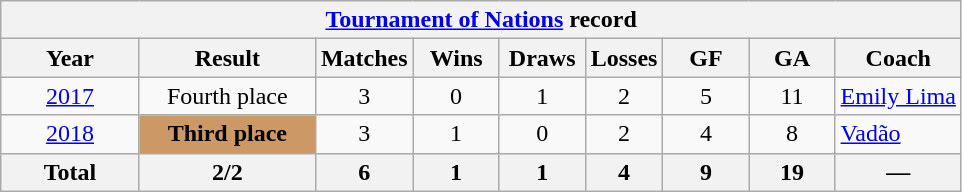<table class="wikitable"  style="text-align:center; ">
<tr>
<th colspan=9> <a href='#'>Tournament of Nations</a> record</th>
</tr>
<tr>
<th width=85>Year</th>
<th width=110>Result</th>
<th>Matches</th>
<th width=50>Wins</th>
<th width=50>Draws</th>
<th>Losses</th>
<th width=50>GF</th>
<th width=50>GA</th>
<th>Coach</th>
</tr>
<tr>
<td><a href='#'>2017</a></td>
<td>Fourth place</td>
<td>3</td>
<td>0</td>
<td>1</td>
<td>2</td>
<td>5</td>
<td>11</td>
<td align="left">  <a href='#'>Emily Lima</a></td>
</tr>
<tr>
<td><a href='#'>2018</a></td>
<td bgcolor=#c96><strong>Third place</strong></td>
<td>3</td>
<td>1</td>
<td>0</td>
<td>2</td>
<td>4</td>
<td>8</td>
<td align="left"> <a href='#'>Vadão</a></td>
</tr>
<tr class=sortbottom style="font-weight:bold;">
<th>Total</th>
<th>2/2</th>
<th>6</th>
<th>1</th>
<th>1</th>
<th>4</th>
<th>9</th>
<th>19</th>
<th>—</th>
</tr>
</table>
